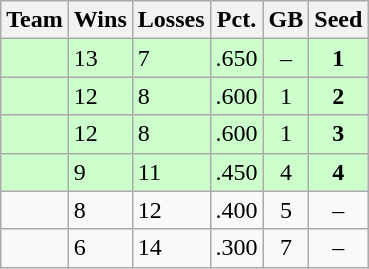<table class="wikitable">
<tr>
<th>Team</th>
<th>Wins</th>
<th>Losses</th>
<th>Pct.</th>
<th>GB</th>
<th>Seed</th>
</tr>
<tr bgcolor="#ccffcc">
<td></td>
<td>13</td>
<td>7</td>
<td>.650</td>
<td style="text-align: center;">–</td>
<td style="text-align: center;"><strong>1</strong></td>
</tr>
<tr bgcolor="#ccffcc">
<td></td>
<td>12</td>
<td>8</td>
<td>.600</td>
<td style="text-align: center;">1</td>
<td style="text-align: center;"><strong>2</strong></td>
</tr>
<tr bgcolor="#ccffcc">
<td></td>
<td>12</td>
<td>8</td>
<td>.600</td>
<td style="text-align: center;">1</td>
<td style="text-align: center;"><strong>3</strong></td>
</tr>
<tr bgcolor="#ccffcc">
<td></td>
<td>9</td>
<td>11</td>
<td>.450</td>
<td style="text-align: center;">4</td>
<td style="text-align: center;"><strong>4</strong></td>
</tr>
<tr>
<td></td>
<td>8</td>
<td>12</td>
<td>.400</td>
<td style="text-align: center;">5</td>
<td style="text-align: center;">–</td>
</tr>
<tr>
<td></td>
<td>6</td>
<td>14</td>
<td>.300</td>
<td style="text-align: center;">7</td>
<td style="text-align: center;">–</td>
</tr>
</table>
